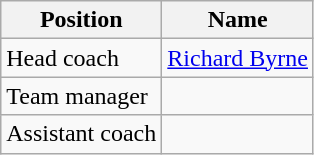<table class="wikitable">
<tr>
<th>Position</th>
<th>Name</th>
</tr>
<tr>
<td>Head coach</td>
<td> <a href='#'>Richard Byrne</a></td>
</tr>
<tr>
<td>Team manager</td>
<td></td>
</tr>
<tr>
<td>Assistant coach</td>
<td></td>
</tr>
</table>
